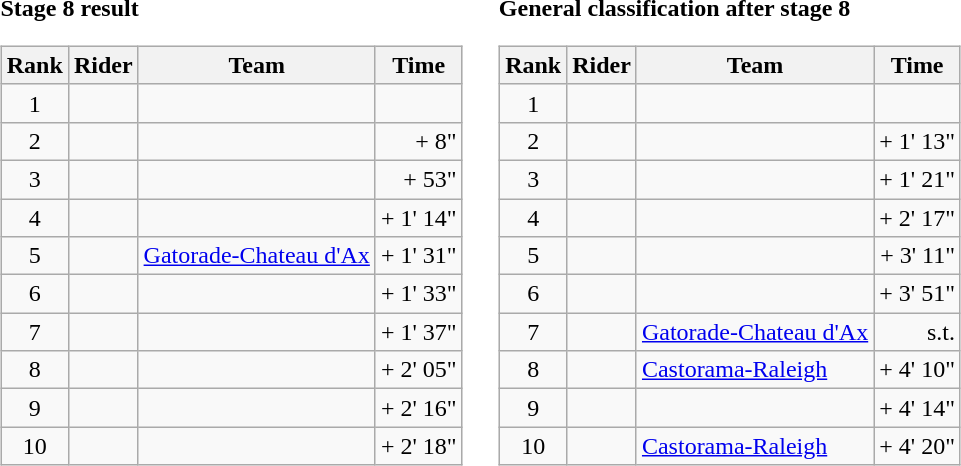<table>
<tr>
<td><strong>Stage 8 result</strong><br><table class="wikitable">
<tr>
<th scope="col">Rank</th>
<th scope="col">Rider</th>
<th scope="col">Team</th>
<th scope="col">Time</th>
</tr>
<tr>
<td style="text-align:center;">1</td>
<td></td>
<td></td>
<td style="text-align:right;"></td>
</tr>
<tr>
<td style="text-align:center;">2</td>
<td> </td>
<td></td>
<td style="text-align:right;">+ 8"</td>
</tr>
<tr>
<td style="text-align:center;">3</td>
<td></td>
<td></td>
<td style="text-align:right;">+ 53"</td>
</tr>
<tr>
<td style="text-align:center;">4</td>
<td></td>
<td></td>
<td style="text-align:right;">+ 1' 14"</td>
</tr>
<tr>
<td style="text-align:center;">5</td>
<td></td>
<td><a href='#'>Gatorade-Chateau d'Ax</a></td>
<td style="text-align:right;">+ 1' 31"</td>
</tr>
<tr>
<td style="text-align:center;">6</td>
<td></td>
<td></td>
<td style="text-align:right;">+ 1' 33"</td>
</tr>
<tr>
<td style="text-align:center;">7</td>
<td></td>
<td></td>
<td style="text-align:right;">+ 1' 37"</td>
</tr>
<tr>
<td style="text-align:center;">8</td>
<td></td>
<td></td>
<td style="text-align:right;">+ 2' 05"</td>
</tr>
<tr>
<td style="text-align:center;">9</td>
<td></td>
<td></td>
<td style="text-align:right;">+ 2' 16"</td>
</tr>
<tr>
<td style="text-align:center;">10</td>
<td></td>
<td></td>
<td style="text-align:right;">+ 2' 18"</td>
</tr>
</table>
</td>
<td></td>
<td><strong>General classification after stage 8</strong><br><table class="wikitable">
<tr>
<th scope="col">Rank</th>
<th scope="col">Rider</th>
<th scope="col">Team</th>
<th scope="col">Time</th>
</tr>
<tr>
<td style="text-align:center;">1</td>
<td> </td>
<td></td>
<td style="text-align:right;"></td>
</tr>
<tr>
<td style="text-align:center;">2</td>
<td></td>
<td></td>
<td style="text-align:right;">+ 1' 13"</td>
</tr>
<tr>
<td style="text-align:center;">3</td>
<td></td>
<td></td>
<td style="text-align:right;">+ 1' 21"</td>
</tr>
<tr>
<td style="text-align:center;">4</td>
<td></td>
<td></td>
<td style="text-align:right;">+ 2' 17"</td>
</tr>
<tr>
<td style="text-align:center;">5</td>
<td></td>
<td></td>
<td style="text-align:right;">+ 3' 11"</td>
</tr>
<tr>
<td style="text-align:center;">6</td>
<td></td>
<td></td>
<td style="text-align:right;">+ 3' 51"</td>
</tr>
<tr>
<td style="text-align:center;">7</td>
<td></td>
<td><a href='#'>Gatorade-Chateau d'Ax</a></td>
<td style="text-align:right;">s.t.</td>
</tr>
<tr>
<td style="text-align:center;">8</td>
<td></td>
<td><a href='#'>Castorama-Raleigh</a></td>
<td style="text-align:right;">+ 4' 10"</td>
</tr>
<tr>
<td style="text-align:center;">9</td>
<td></td>
<td></td>
<td style="text-align:right;">+ 4' 14"</td>
</tr>
<tr>
<td style="text-align:center;">10</td>
<td></td>
<td><a href='#'>Castorama-Raleigh</a></td>
<td style="text-align:right;">+ 4' 20"</td>
</tr>
</table>
</td>
</tr>
</table>
